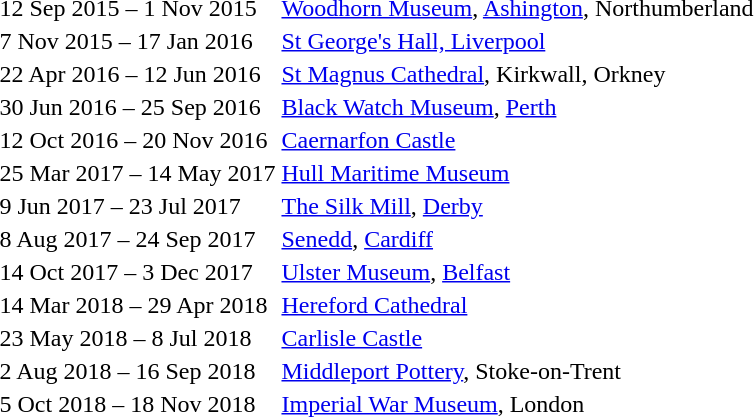<table>
<tr>
<td>12 Sep 2015 – 1 Nov 2015</td>
<td><a href='#'>Woodhorn Museum</a>, <a href='#'>Ashington</a>, Northumberland</td>
</tr>
<tr>
<td>7 Nov 2015 – 17 Jan 2016</td>
<td><a href='#'>St George's Hall, Liverpool</a></td>
</tr>
<tr>
<td>22 Apr 2016 – 12 Jun 2016</td>
<td><a href='#'>St Magnus Cathedral</a>, Kirkwall, Orkney</td>
</tr>
<tr>
<td>30 Jun 2016 – 25 Sep 2016</td>
<td><a href='#'>Black Watch Museum</a>, <a href='#'>Perth</a></td>
</tr>
<tr>
<td>12 Oct 2016 – 20 Nov 2016</td>
<td><a href='#'>Caernarfon Castle</a></td>
</tr>
<tr>
<td>25 Mar 2017 – 14 May 2017</td>
<td><a href='#'>Hull Maritime Museum</a></td>
</tr>
<tr>
<td>9 Jun 2017 – 23 Jul 2017</td>
<td><a href='#'>The Silk Mill</a>, <a href='#'>Derby</a></td>
</tr>
<tr>
<td>8 Aug 2017 – 24 Sep 2017</td>
<td><a href='#'>Senedd</a>, <a href='#'>Cardiff</a></td>
</tr>
<tr>
<td>14 Oct 2017 – 3 Dec 2017</td>
<td><a href='#'>Ulster Museum</a>, <a href='#'>Belfast</a></td>
</tr>
<tr>
<td>14 Mar 2018 – 29 Apr 2018</td>
<td><a href='#'>Hereford Cathedral</a></td>
</tr>
<tr>
<td>23 May 2018 – 8 Jul 2018</td>
<td><a href='#'>Carlisle Castle</a></td>
</tr>
<tr>
<td>2 Aug 2018 – 16 Sep 2018</td>
<td><a href='#'>Middleport Pottery</a>, Stoke-on-Trent</td>
</tr>
<tr>
<td>5 Oct 2018 – 18 Nov 2018</td>
<td><a href='#'>Imperial War Museum</a>, London</td>
</tr>
</table>
